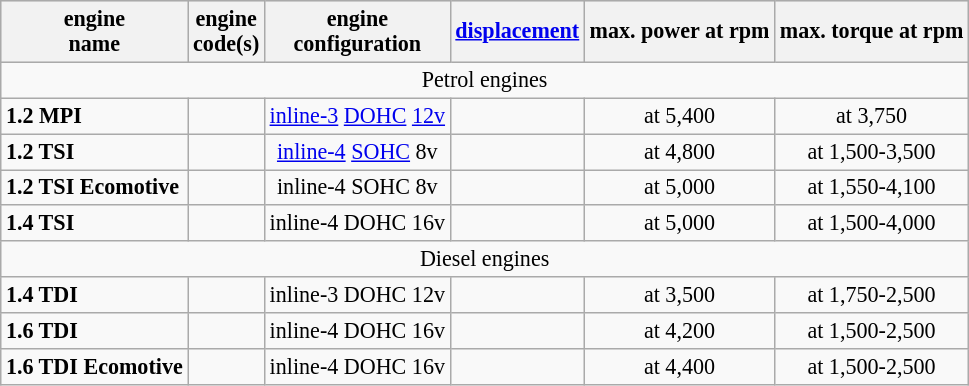<table class="wikitable" style="text-align:center; font-size:92%;">
<tr style="text-align:center; background:#dcdcdc; vertical-align:middle;">
<th>engine<br>name</th>
<th>engine<br>code(s)</th>
<th>engine<br>configuration</th>
<th><a href='#'>displacement</a></th>
<th>max. power at rpm</th>
<th>max. torque at rpm</th>
</tr>
<tr>
<td colspan="6" >Petrol engines</td>
</tr>
<tr>
<td align="left"><strong>1.2 MPI</strong></td>
<td></td>
<td><a href='#'>inline-3</a> <a href='#'>DOHC</a> <a href='#'>12v</a></td>
<td></td>
<td> at 5,400</td>
<td> at 3,750</td>
</tr>
<tr>
<td align="left"><strong>1.2 TSI</strong></td>
<td></td>
<td><a href='#'>inline-4</a> <a href='#'>SOHC</a> 8v</td>
<td></td>
<td> at 4,800</td>
<td> at 1,500-3,500</td>
</tr>
<tr>
<td align="left"><strong>1.2 TSI Ecomotive</strong></td>
<td></td>
<td>inline-4 SOHC 8v</td>
<td></td>
<td> at 5,000</td>
<td> at 1,550-4,100</td>
</tr>
<tr>
<td align="left"><strong>1.4 TSI</strong></td>
<td></td>
<td>inline-4 DOHC 16v</td>
<td></td>
<td> at 5,000</td>
<td> at 1,500-4,000</td>
</tr>
<tr>
<td colspan="6" >Diesel engines</td>
</tr>
<tr>
<td align="left"><strong>1.4 TDI</strong></td>
<td></td>
<td>inline-3 DOHC 12v</td>
<td></td>
<td> at 3,500</td>
<td> at 1,750-2,500</td>
</tr>
<tr>
<td align="left"><strong>1.6 TDI</strong></td>
<td></td>
<td>inline-4 DOHC 16v</td>
<td></td>
<td> at 4,200</td>
<td> at 1,500-2,500</td>
</tr>
<tr>
<td align="left"><strong>1.6 TDI Ecomotive</strong></td>
<td></td>
<td>inline-4 DOHC 16v</td>
<td></td>
<td> at 4,400</td>
<td> at 1,500-2,500</td>
</tr>
</table>
